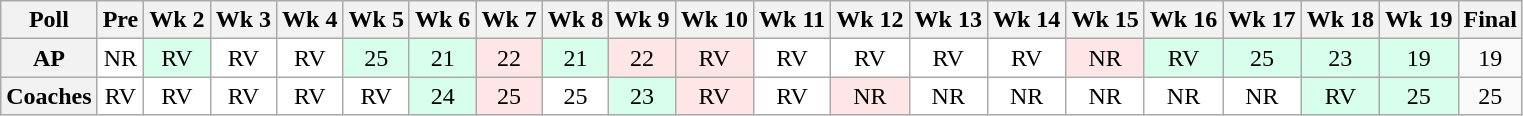<table class="wikitable" style="white-space:nowrap;">
<tr>
<th>Poll</th>
<th>Pre</th>
<th>Wk 2</th>
<th>Wk 3</th>
<th>Wk 4</th>
<th>Wk 5</th>
<th>Wk 6</th>
<th>Wk 7</th>
<th>Wk 8</th>
<th>Wk 9</th>
<th>Wk 10</th>
<th>Wk 11</th>
<th>Wk 12</th>
<th>Wk 13</th>
<th>Wk 14</th>
<th>Wk 15</th>
<th>Wk 16</th>
<th>Wk 17</th>
<th>Wk 18</th>
<th>Wk 19</th>
<th>Final</th>
</tr>
<tr style="text-align:center;">
<th>AP</th>
<td style="background:#FFF;">NR</td>
<td style="background:#D8FFEB;">RV</td>
<td style="background:#FFF;">RV</td>
<td style="background:#FFF;">RV</td>
<td style="background:#D8FFEB;">25</td>
<td style="background:#D8FFEB;">21</td>
<td style="background:#FFE6E6;">22</td>
<td style="background:#D8FFEB;">21</td>
<td style="background:#FFE6E6;">22</td>
<td style="background:#FFE6E6;">RV</td>
<td style="background:#FFF;">RV</td>
<td style="background:#FFF;">RV</td>
<td style="background:#FFF;">RV</td>
<td style="background:#FFF;">RV</td>
<td style="background:#FFE6E6;">NR</td>
<td style="background:#D8FFEB;">RV</td>
<td style="background:#D8FFEB;">25</td>
<td style="background:#D8FFEB;">23</td>
<td style="background:#D8FFEB;">19</td>
<td>19</td>
</tr>
<tr style="text-align:center;">
<th>Coaches</th>
<td style="background:#FFF;">RV</td>
<td style="background:#FFF;">RV</td>
<td style="background:#FFF;">RV</td>
<td style="background:#FFF;">RV</td>
<td style="background:#FFF;">RV</td>
<td style="background:#D8FFEB;">24</td>
<td style="background:#FFE6E6;">25</td>
<td style="background:#FFF;">25</td>
<td style="background:#D8FFEB;">23</td>
<td style="background:#FFE6E6;">RV</td>
<td style="background:#FFF;">RV</td>
<td style="background:#FFE6E6;">NR</td>
<td style="background:#FFF;">NR</td>
<td style="background:#FFF;">NR</td>
<td style="background:#FFF;">NR</td>
<td style="background:#FFF;">NR</td>
<td style="background:#FFF;">NR</td>
<td style="background:#D8FFEB;">RV</td>
<td style="background:#D8FFEB;">25</td>
<td>25</td>
</tr>
</table>
